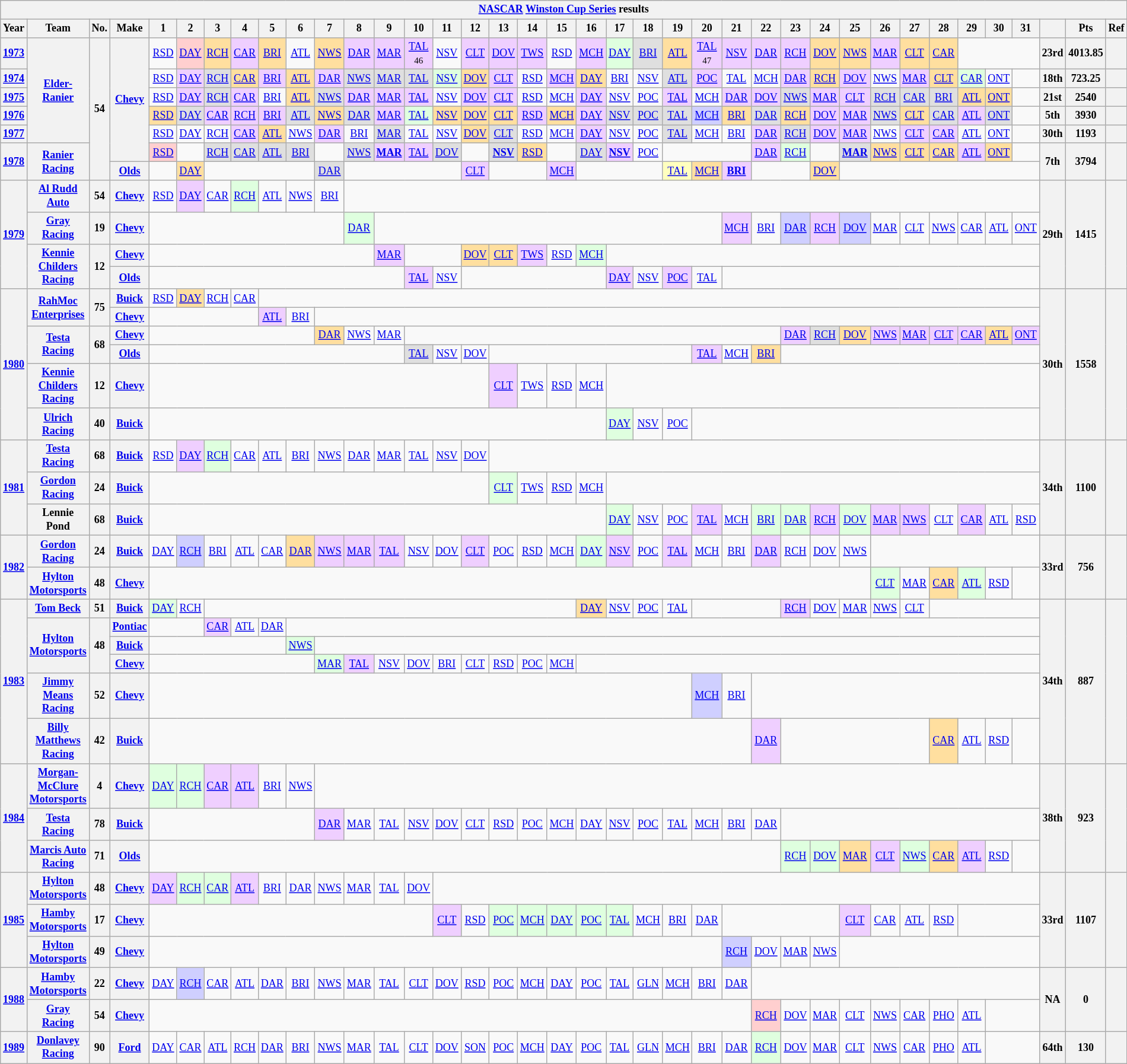<table class="wikitable" style="text-align:center; font-size:75%">
<tr>
<th colspan=45><a href='#'>NASCAR</a> <a href='#'>Winston Cup Series</a> results</th>
</tr>
<tr>
<th>Year</th>
<th>Team</th>
<th>No.</th>
<th>Make</th>
<th>1</th>
<th>2</th>
<th>3</th>
<th>4</th>
<th>5</th>
<th>6</th>
<th>7</th>
<th>8</th>
<th>9</th>
<th>10</th>
<th>11</th>
<th>12</th>
<th>13</th>
<th>14</th>
<th>15</th>
<th>16</th>
<th>17</th>
<th>18</th>
<th>19</th>
<th>20</th>
<th>21</th>
<th>22</th>
<th>23</th>
<th>24</th>
<th>25</th>
<th>26</th>
<th>27</th>
<th>28</th>
<th>29</th>
<th>30</th>
<th>31</th>
<th></th>
<th>Pts</th>
<th>Ref</th>
</tr>
<tr>
<th><a href='#'>1973</a></th>
<th rowspan=5><a href='#'>Elder-Ranier</a></th>
<th rowspan=7>54</th>
<th rowspan=6><a href='#'>Chevy</a></th>
<td><a href='#'>RSD</a></td>
<td style="background:#FFCFCF;"><a href='#'>DAY</a><br></td>
<td style="background:#FFDF9F;"><a href='#'>RCH</a><br></td>
<td style="background:#EFCFFF;"><a href='#'>CAR</a><br></td>
<td style="background:#FFDF9F;"><a href='#'>BRI</a><br></td>
<td><a href='#'>ATL</a></td>
<td style="background:#FFDF9F;"><a href='#'>NWS</a><br></td>
<td style="background:#EFCFFF;"><a href='#'>DAR</a><br></td>
<td style="background:#EFCFFF;"><a href='#'>MAR</a><br></td>
<td style="background:#EFCFFF;"><a href='#'>TAL</a><br><small>46</small></td>
<td><a href='#'>NSV</a></td>
<td style="background:#EFCFFF;"><a href='#'>CLT</a><br></td>
<td style="background:#EFCFFF;"><a href='#'>DOV</a><br></td>
<td style="background:#EFCFFF;"><a href='#'>TWS</a><br></td>
<td><a href='#'>RSD</a></td>
<td style="background:#EFCFFF;"><a href='#'>MCH</a><br></td>
<td style="background:#DFFFDF;"><a href='#'>DAY</a><br></td>
<td style="background:#DFDFDF;"><a href='#'>BRI</a><br></td>
<td style="background:#FFDF9F;"><a href='#'>ATL</a><br></td>
<td style="background:#EFCFFF;"><a href='#'>TAL</a><br><small>47</small></td>
<td style="background:#EFCFFF;"><a href='#'>NSV</a><br></td>
<td style="background:#EFCFFF;"><a href='#'>DAR</a><br></td>
<td style="background:#EFCFFF;"><a href='#'>RCH</a><br></td>
<td style="background:#FFDF9F;"><a href='#'>DOV</a><br></td>
<td style="background:#FFDF9F;"><a href='#'>NWS</a><br></td>
<td style="background:#EFCFFF;"><a href='#'>MAR</a><br></td>
<td style="background:#FFDF9F;"><a href='#'>CLT</a><br></td>
<td style="background:#FFDF9F;"><a href='#'>CAR</a><br></td>
<td colspan=3></td>
<th>23rd</th>
<th>4013.85</th>
<th></th>
</tr>
<tr>
<th><a href='#'>1974</a></th>
<td><a href='#'>RSD</a></td>
<td style="background:#EFCFFF;"><a href='#'>DAY</a><br></td>
<td style="background:#DFDFDF;"><a href='#'>RCH</a><br></td>
<td style="background:#FFDF9F;"><a href='#'>CAR</a><br></td>
<td style="background:#EFCFFF;"><a href='#'>BRI</a><br></td>
<td style="background:#FFDF9F;"><a href='#'>ATL</a><br></td>
<td style="background:#EFCFFF;"><a href='#'>DAR</a><br></td>
<td style="background:#DFDFDF;"><a href='#'>NWS</a><br></td>
<td style="background:#DFDFDF;"><a href='#'>MAR</a><br></td>
<td style="background:#DFDFDF;"><a href='#'>TAL</a><br></td>
<td style="background:#DFFFDF;"><a href='#'>NSV</a><br></td>
<td style="background:#FFDF9F;"><a href='#'>DOV</a><br></td>
<td style="background:#EFCFFF;"><a href='#'>CLT</a><br></td>
<td><a href='#'>RSD</a></td>
<td style="background:#EFCFFF;"><a href='#'>MCH</a><br></td>
<td style="background:#FFDF9F;"><a href='#'>DAY</a><br></td>
<td><a href='#'>BRI</a></td>
<td><a href='#'>NSV</a></td>
<td style="background:#DFDFDF;"><a href='#'>ATL</a><br></td>
<td style="background:#EFCFFF;"><a href='#'>POC</a><br></td>
<td><a href='#'>TAL</a></td>
<td><a href='#'>MCH</a></td>
<td style="background:#EFCFFF;"><a href='#'>DAR</a><br></td>
<td style="background:#FFDF9F;"><a href='#'>RCH</a><br></td>
<td style="background:#EFCFFF;"><a href='#'>DOV</a><br></td>
<td><a href='#'>NWS</a></td>
<td style="background:#EFCFFF;"><a href='#'>MAR</a><br></td>
<td style="background:#FFDF9F;"><a href='#'>CLT</a><br></td>
<td style="background:#DFFFDF;"><a href='#'>CAR</a><br></td>
<td><a href='#'>ONT</a></td>
<td></td>
<th>18th</th>
<th>723.25</th>
<th></th>
</tr>
<tr>
<th><a href='#'>1975</a></th>
<td><a href='#'>RSD</a></td>
<td style="background:#EFCFFF;"><a href='#'>DAY</a><br></td>
<td style="background:#DFDFDF;"><a href='#'>RCH</a><br></td>
<td style="background:#EFCFFF;"><a href='#'>CAR</a><br></td>
<td><a href='#'>BRI</a></td>
<td style="background:#FFDF9F;"><a href='#'>ATL</a><br></td>
<td style="background:#DFDFDF;"><a href='#'>NWS</a><br></td>
<td style="background:#EFCFFF;"><a href='#'>DAR</a><br></td>
<td style="background:#EFCFFF;"><a href='#'>MAR</a><br></td>
<td style="background:#EFCFFF;"><a href='#'>TAL</a><br></td>
<td><a href='#'>NSV</a></td>
<td style="background:#EFCFFF;"><a href='#'>DOV</a><br></td>
<td style="background:#EFCFFF;"><a href='#'>CLT</a><br></td>
<td><a href='#'>RSD</a></td>
<td><a href='#'>MCH</a></td>
<td style="background:#EFCFFF;"><a href='#'>DAY</a><br></td>
<td><a href='#'>NSV</a></td>
<td><a href='#'>POC</a></td>
<td style="background:#EFCFFF;"><a href='#'>TAL</a><br></td>
<td><a href='#'>MCH</a></td>
<td style="background:#EFCFFF;"><a href='#'>DAR</a><br></td>
<td style="background:#EFCFFF;"><a href='#'>DOV</a><br></td>
<td style="background:#DFDFDF;"><a href='#'>NWS</a><br></td>
<td style="background:#EFCFFF;"><a href='#'>MAR</a><br></td>
<td style="background:#EFCFFF;"><a href='#'>CLT</a><br></td>
<td style="background:#DFDFDF;"><a href='#'>RCH</a><br></td>
<td style="background:#DFDFDF;"><a href='#'>CAR</a><br></td>
<td style="background:#DFDFDF;"><a href='#'>BRI</a><br></td>
<td style="background:#FFDF9F;"><a href='#'>ATL</a><br></td>
<td style="background:#FFDF9F;"><a href='#'>ONT</a><br></td>
<td></td>
<th>21st</th>
<th>2540</th>
<th></th>
</tr>
<tr>
<th><a href='#'>1976</a></th>
<td style="background:#FFDF9F;"><a href='#'>RSD</a><br></td>
<td style="background:#DFDFDF;"><a href='#'>DAY</a><br></td>
<td style="background:#EFCFFF;"><a href='#'>CAR</a><br></td>
<td style="background:#EFCFFF;"><a href='#'>RCH</a><br></td>
<td style="background:#EFCFFF;"><a href='#'>BRI</a><br></td>
<td style="background:#DFDFDF;"><a href='#'>ATL</a><br></td>
<td style="background:#FFDF9F;"><a href='#'>NWS</a><br></td>
<td style="background:#DFDFDF;"><a href='#'>DAR</a><br></td>
<td style="background:#EFCFFF;"><a href='#'>MAR</a><br></td>
<td style="background:#DFFFDF;"><a href='#'>TAL</a><br></td>
<td style="background:#FFDF9F;"><a href='#'>NSV</a><br></td>
<td style="background:#FFDF9F;"><a href='#'>DOV</a><br></td>
<td style="background:#FFDF9F;"><a href='#'>CLT</a><br></td>
<td style="background:#EFCFFF;"><a href='#'>RSD</a><br></td>
<td style="background:#FFDF9F;"><a href='#'>MCH</a><br></td>
<td style="background:#EFCFFF;"><a href='#'>DAY</a><br></td>
<td style="background:#DFDFDF;"><a href='#'>NSV</a><br></td>
<td style="background:#DFDFDF;"><a href='#'>POC</a><br></td>
<td style="background:#DFDFDF;"><a href='#'>TAL</a><br></td>
<td style="background:#CFCFFF;"><a href='#'>MCH</a><br></td>
<td style="background:#FFDF9F;"><a href='#'>BRI</a><br></td>
<td style="background:#DFDFDF;"><a href='#'>DAR</a><br></td>
<td style="background:#FFDF9F;"><a href='#'>RCH</a><br></td>
<td style="background:#EFCFFF;"><a href='#'>DOV</a><br></td>
<td style="background:#EFCFFF;"><a href='#'>MAR</a><br></td>
<td style="background:#DFDFDF;"><a href='#'>NWS</a><br></td>
<td style="background:#FFDF9F;"><a href='#'>CLT</a><br></td>
<td style="background:#DFDFDF;"><a href='#'>CAR</a><br></td>
<td style="background:#EFCFFF;"><a href='#'>ATL</a><br></td>
<td style="background:#DFDFDF;"><a href='#'>ONT</a><br></td>
<td></td>
<th>5th</th>
<th>3930</th>
<th></th>
</tr>
<tr>
<th><a href='#'>1977</a></th>
<td><a href='#'>RSD</a></td>
<td><a href='#'>DAY</a></td>
<td><a href='#'>RCH</a></td>
<td style="background:#EFCFFF;"><a href='#'>CAR</a><br></td>
<td style="background:#FFDF9F;"><a href='#'>ATL</a><br></td>
<td><a href='#'>NWS</a></td>
<td style="background:#EFCFFF;"><a href='#'>DAR</a><br></td>
<td><a href='#'>BRI</a></td>
<td style="background:#DFDFDF;"><a href='#'>MAR</a><br></td>
<td><a href='#'>TAL</a></td>
<td><a href='#'>NSV</a></td>
<td style="background:#FFDF9F;"><a href='#'>DOV</a><br></td>
<td style="background:#DFDFDF;"><a href='#'>CLT</a><br></td>
<td><a href='#'>RSD</a></td>
<td><a href='#'>MCH</a></td>
<td style="background:#EFCFFF;"><a href='#'>DAY</a><br></td>
<td><a href='#'>NSV</a></td>
<td><a href='#'>POC</a></td>
<td style="background:#DFDFDF;"><a href='#'>TAL</a><br></td>
<td><a href='#'>MCH</a></td>
<td><a href='#'>BRI</a></td>
<td style="background:#EFCFFF;"><a href='#'>DAR</a><br></td>
<td style="background:#DFDFDF;"><a href='#'>RCH</a><br></td>
<td style="background:#EFCFFF;"><a href='#'>DOV</a><br></td>
<td style="background:#EFCFFF;"><a href='#'>MAR</a><br></td>
<td><a href='#'>NWS</a></td>
<td style="background:#EFCFFF;"><a href='#'>CLT</a><br></td>
<td style="background:#EFCFFF;"><a href='#'>CAR</a><br></td>
<td><a href='#'>ATL</a></td>
<td><a href='#'>ONT</a></td>
<td></td>
<th>30th</th>
<th>1193</th>
<th></th>
</tr>
<tr>
<th rowspan=2><a href='#'>1978</a></th>
<th rowspan=2><a href='#'>Ranier Racing</a></th>
<td style="background:#FFCFCF;"><a href='#'>RSD</a><br></td>
<td></td>
<td style="background:#DFDFDF;"><a href='#'>RCH</a><br></td>
<td style="background:#DFDFDF;"><a href='#'>CAR</a><br></td>
<td style="background:#DFDFDF;"><a href='#'>ATL</a><br></td>
<td style="background:#DFDFDF;"><a href='#'>BRI</a><br></td>
<td></td>
<td style="background:#DFDFDF;"><a href='#'>NWS</a><br></td>
<td style="background:#EFCFFF;"><strong><a href='#'>MAR</a></strong><br></td>
<td style="background:#EFCFFF;"><a href='#'>TAL</a><br></td>
<td style="background:#DFDFDF;"><a href='#'>DOV</a><br></td>
<td></td>
<td style="background:#DFDFDF;"><strong><a href='#'>NSV</a></strong><br></td>
<td style="background:#FFDF9F;"><a href='#'>RSD</a><br></td>
<td></td>
<td style="background:#DFDFDF;"><a href='#'>DAY</a><br></td>
<td style="background:#EFCFFF;"><strong><a href='#'>NSV</a></strong><br></td>
<td><a href='#'>POC</a></td>
<td colspan=3></td>
<td style="background:#EFCFFF;"><a href='#'>DAR</a><br></td>
<td style="background:#DFFFDF;"><a href='#'>RCH</a><br></td>
<td></td>
<td style="background:#DFDFDF;"><strong><a href='#'>MAR</a></strong><br></td>
<td style="background:#FFDF9F;"><a href='#'>NWS</a><br></td>
<td style="background:#FFDF9F;"><a href='#'>CLT</a><br></td>
<td style="background:#FFDF9F;"><a href='#'>CAR</a><br></td>
<td style="background:#EFCFFF;"><a href='#'>ATL</a><br></td>
<td style="background:#FFDF9F;"><a href='#'>ONT</a><br></td>
<td></td>
<th rowspan=2>7th</th>
<th rowspan=2>3794</th>
<th rowspan=2></th>
</tr>
<tr>
<th><a href='#'>Olds</a></th>
<td></td>
<td style="background:#FFDF9F;"><a href='#'>DAY</a><br></td>
<td colspan=4></td>
<td style="background:#DFDFDF;"><a href='#'>DAR</a><br></td>
<td colspan=4></td>
<td style="background:#EFCFFF;"><a href='#'>CLT</a><br></td>
<td colspan=2></td>
<td style="background:#EFCFFF;"><a href='#'>MCH</a><br></td>
<td colspan=3></td>
<td style="background:#FFFFBF;"><a href='#'>TAL</a><br></td>
<td style="background:#FFDF9F;"><a href='#'>MCH</a><br></td>
<td style="background:#EFCFFF;"><strong><a href='#'>BRI</a></strong><br></td>
<td colspan=2></td>
<td style="background:#FFDF9F;"><a href='#'>DOV</a><br></td>
<td colspan=7></td>
</tr>
<tr>
<th rowspan=4><a href='#'>1979</a></th>
<th><a href='#'>Al Rudd Auto</a></th>
<th>54</th>
<th><a href='#'>Chevy</a></th>
<td><a href='#'>RSD</a></td>
<td style="background:#EFCFFF;"><a href='#'>DAY</a><br></td>
<td><a href='#'>CAR</a></td>
<td style="background:#DFFFDF;"><a href='#'>RCH</a><br></td>
<td><a href='#'>ATL</a></td>
<td><a href='#'>NWS</a></td>
<td><a href='#'>BRI</a></td>
<td colspan=24></td>
<th rowspan=4>29th</th>
<th rowspan=4>1415</th>
<th rowspan=4></th>
</tr>
<tr>
<th><a href='#'>Gray Racing</a></th>
<th>19</th>
<th><a href='#'>Chevy</a></th>
<td colspan=7></td>
<td style="background:#DFFFDF;"><a href='#'>DAR</a><br></td>
<td colspan=12></td>
<td style="background:#EFCFFF;"><a href='#'>MCH</a><br></td>
<td><a href='#'>BRI</a></td>
<td style="background:#CFCFFF;"><a href='#'>DAR</a><br></td>
<td style="background:#EFCFFF;"><a href='#'>RCH</a><br></td>
<td style="background:#CFCFFF;"><a href='#'>DOV</a><br></td>
<td><a href='#'>MAR</a></td>
<td><a href='#'>CLT</a></td>
<td><a href='#'>NWS</a></td>
<td><a href='#'>CAR</a></td>
<td><a href='#'>ATL</a></td>
<td><a href='#'>ONT</a></td>
</tr>
<tr>
<th rowspan=2><a href='#'>Kennie Childers Racing</a></th>
<th rowspan=2>12</th>
<th><a href='#'>Chevy</a></th>
<td colspan=8></td>
<td style="background:#EFCFFF;"><a href='#'>MAR</a><br></td>
<td colspan=2></td>
<td style="background:#FFDF9F;"><a href='#'>DOV</a><br></td>
<td style="background:#FFDF9F;"><a href='#'>CLT</a><br></td>
<td style="background:#EFCFFF;"><a href='#'>TWS</a><br></td>
<td><a href='#'>RSD</a></td>
<td style="background:#DFFFDF;"><a href='#'>MCH</a><br></td>
<td colspan=15></td>
</tr>
<tr>
<th><a href='#'>Olds</a></th>
<td colspan=9></td>
<td style="background:#EFCFFF;"><a href='#'>TAL</a><br></td>
<td><a href='#'>NSV</a></td>
<td colspan=5></td>
<td style="background:#EFCFFF;"><a href='#'>DAY</a><br></td>
<td><a href='#'>NSV</a></td>
<td style="background:#EFCFFF;"><a href='#'>POC</a><br></td>
<td><a href='#'>TAL</a></td>
<td colspan=11></td>
</tr>
<tr>
<th rowspan=6><a href='#'>1980</a></th>
<th rowspan=2><a href='#'>RahMoc Enterprises</a></th>
<th rowspan=2>75</th>
<th><a href='#'>Buick</a></th>
<td><a href='#'>RSD</a></td>
<td style="background:#FFDF9F;"><a href='#'>DAY</a><br></td>
<td><a href='#'>RCH</a></td>
<td><a href='#'>CAR</a></td>
<td colspan=27></td>
<th rowspan=6>30th</th>
<th rowspan=6>1558</th>
<th rowspan=6></th>
</tr>
<tr>
<th><a href='#'>Chevy</a></th>
<td colspan=4></td>
<td style="background:#EFCFFF;"><a href='#'>ATL</a><br></td>
<td><a href='#'>BRI</a></td>
<td colspan=25></td>
</tr>
<tr>
<th rowspan=2><a href='#'>Testa Racing</a></th>
<th rowspan=2>68</th>
<th><a href='#'>Chevy</a></th>
<td colspan=6></td>
<td style="background:#FFDF9F;"><a href='#'>DAR</a><br></td>
<td><a href='#'>NWS</a></td>
<td><a href='#'>MAR</a></td>
<td colspan=13></td>
<td style="background:#EFCFFF;"><a href='#'>DAR</a><br></td>
<td style="background:#DFDFDF;"><a href='#'>RCH</a><br></td>
<td style="background:#FFDF9F;"><a href='#'>DOV</a><br></td>
<td style="background:#EFCFFF;"><a href='#'>NWS</a><br></td>
<td style="background:#EFCFFF;"><a href='#'>MAR</a><br></td>
<td style="background:#EFCFFF;"><a href='#'>CLT</a><br></td>
<td style="background:#EFCFFF;"><a href='#'>CAR</a><br></td>
<td style="background:#FFDF9F;"><a href='#'>ATL</a><br></td>
<td style="background:#EFCFFF;"><a href='#'>ONT</a><br></td>
</tr>
<tr>
<th><a href='#'>Olds</a></th>
<td colspan=9></td>
<td style="background:#DFDFDF;"><a href='#'>TAL</a><br></td>
<td><a href='#'>NSV</a></td>
<td><a href='#'>DOV</a></td>
<td colspan=7></td>
<td style="background:#EFCFFF;"><a href='#'>TAL</a><br></td>
<td><a href='#'>MCH</a></td>
<td style="background:#FFDF9F;"><a href='#'>BRI</a><br></td>
<td colspan=9></td>
</tr>
<tr>
<th><a href='#'>Kennie Childers Racing</a></th>
<th>12</th>
<th><a href='#'>Chevy</a></th>
<td colspan=12></td>
<td style="background:#EFCFFF;"><a href='#'>CLT</a><br></td>
<td><a href='#'>TWS</a></td>
<td><a href='#'>RSD</a></td>
<td><a href='#'>MCH</a></td>
<td colspan=15></td>
</tr>
<tr>
<th><a href='#'>Ulrich Racing</a></th>
<th>40</th>
<th><a href='#'>Buick</a></th>
<td colspan=16></td>
<td style="background:#DFFFDF;"><a href='#'>DAY</a><br></td>
<td><a href='#'>NSV</a></td>
<td><a href='#'>POC</a></td>
<td colspan=12></td>
</tr>
<tr>
<th rowspan=3><a href='#'>1981</a></th>
<th><a href='#'>Testa Racing</a></th>
<th>68</th>
<th><a href='#'>Buick</a></th>
<td><a href='#'>RSD</a></td>
<td style="background:#EFCFFF;"><a href='#'>DAY</a><br></td>
<td style="background:#DFFFDF;"><a href='#'>RCH</a><br></td>
<td><a href='#'>CAR</a></td>
<td><a href='#'>ATL</a></td>
<td><a href='#'>BRI</a></td>
<td><a href='#'>NWS</a></td>
<td><a href='#'>DAR</a></td>
<td><a href='#'>MAR</a></td>
<td><a href='#'>TAL</a></td>
<td><a href='#'>NSV</a></td>
<td><a href='#'>DOV</a></td>
<td colspan=19></td>
<th rowspan=3>34th</th>
<th rowspan=3>1100</th>
<th rowspan=3></th>
</tr>
<tr>
<th><a href='#'>Gordon Racing</a></th>
<th>24</th>
<th><a href='#'>Buick</a></th>
<td colspan=12></td>
<td style="background:#DFFFDF;"><a href='#'>CLT</a><br></td>
<td><a href='#'>TWS</a></td>
<td><a href='#'>RSD</a></td>
<td><a href='#'>MCH</a></td>
<td colspan=15></td>
</tr>
<tr>
<th>Lennie Pond</th>
<th>68</th>
<th><a href='#'>Buick</a></th>
<td colspan=16></td>
<td style="background:#DFFFDF;"><a href='#'>DAY</a><br></td>
<td><a href='#'>NSV</a></td>
<td><a href='#'>POC</a></td>
<td style="background:#EFCFFF;"><a href='#'>TAL</a><br></td>
<td><a href='#'>MCH</a></td>
<td style="background:#DFFFDF;"><a href='#'>BRI</a><br></td>
<td style="background:#DFFFDF;"><a href='#'>DAR</a><br></td>
<td style="background:#EFCFFF;"><a href='#'>RCH</a><br></td>
<td style="background:#DFFFDF;"><a href='#'>DOV</a><br></td>
<td style="background:#EFCFFF;"><a href='#'>MAR</a><br></td>
<td style="background:#EFCFFF;"><a href='#'>NWS</a><br></td>
<td><a href='#'>CLT</a></td>
<td style="background:#EFCFFF;"><a href='#'>CAR</a><br></td>
<td><a href='#'>ATL</a></td>
<td><a href='#'>RSD</a></td>
</tr>
<tr>
<th rowspan=2><a href='#'>1982</a></th>
<th><a href='#'>Gordon Racing</a></th>
<th>24</th>
<th><a href='#'>Buick</a></th>
<td><a href='#'>DAY</a></td>
<td style="background:#CFCFFF;"><a href='#'>RCH</a><br></td>
<td><a href='#'>BRI</a></td>
<td><a href='#'>ATL</a></td>
<td><a href='#'>CAR</a></td>
<td style="background:#FFDF9F;"><a href='#'>DAR</a><br></td>
<td style="background:#EFCFFF;"><a href='#'>NWS</a><br></td>
<td style="background:#EFCFFF;"><a href='#'>MAR</a><br></td>
<td style="background:#EFCFFF;"><a href='#'>TAL</a><br></td>
<td><a href='#'>NSV</a></td>
<td><a href='#'>DOV</a></td>
<td style="background:#EFCFFF;"><a href='#'>CLT</a><br></td>
<td><a href='#'>POC</a></td>
<td><a href='#'>RSD</a></td>
<td><a href='#'>MCH</a></td>
<td style="background:#DFFFDF;"><a href='#'>DAY</a><br></td>
<td style="background:#EFCFFF;"><a href='#'>NSV</a><br></td>
<td><a href='#'>POC</a></td>
<td style="background:#EFCFFF;"><a href='#'>TAL</a><br></td>
<td><a href='#'>MCH</a></td>
<td><a href='#'>BRI</a></td>
<td style="background:#EFCFFF;"><a href='#'>DAR</a><br></td>
<td><a href='#'>RCH</a></td>
<td><a href='#'>DOV</a></td>
<td><a href='#'>NWS</a></td>
<td colspan=6></td>
<th rowspan=2>33rd</th>
<th rowspan=2>756</th>
<th rowspan=2></th>
</tr>
<tr>
<th><a href='#'>Hylton Motorsports</a></th>
<th>48</th>
<th><a href='#'>Chevy</a></th>
<td colspan=25></td>
<td style="background:#DFFFDF;"><a href='#'>CLT</a><br></td>
<td><a href='#'>MAR</a></td>
<td style="background:#FFDF9F;"><a href='#'>CAR</a><br></td>
<td style="background:#DFFFDF;"><a href='#'>ATL</a><br></td>
<td><a href='#'>RSD</a></td>
<td></td>
</tr>
<tr>
<th rowspan=6><a href='#'>1983</a></th>
<th><a href='#'>Tom Beck</a></th>
<th>51</th>
<th><a href='#'>Buick</a></th>
<td style="background:#DFFFDF;"><a href='#'>DAY</a><br></td>
<td><a href='#'>RCH</a></td>
<td colspan=13></td>
<td style="background:#FFDF9F;"><a href='#'>DAY</a><br></td>
<td><a href='#'>NSV</a></td>
<td><a href='#'>POC</a></td>
<td><a href='#'>TAL</a></td>
<td colspan=3></td>
<td style="background:#EFCFFF;"><a href='#'>RCH</a><br></td>
<td><a href='#'>DOV</a></td>
<td><a href='#'>MAR</a></td>
<td><a href='#'>NWS</a></td>
<td><a href='#'>CLT</a></td>
<td colspan=4></td>
<th rowspan=6>34th</th>
<th rowspan=6>887</th>
<th rowspan=6></th>
</tr>
<tr>
<th rowspan=3><a href='#'>Hylton Motorsports</a></th>
<th rowspan=3>48</th>
<th><a href='#'>Pontiac</a></th>
<td colspan=2></td>
<td style="background:#EFCFFF;"><a href='#'>CAR</a><br></td>
<td><a href='#'>ATL</a></td>
<td><a href='#'>DAR</a></td>
<td colspan=26></td>
</tr>
<tr>
<th><a href='#'>Buick</a></th>
<td colspan=5></td>
<td style="background:#DFFFDF;"><a href='#'>NWS</a><br></td>
<td colspan=25></td>
</tr>
<tr>
<th><a href='#'>Chevy</a></th>
<td colspan=6></td>
<td style="background:#DFFFDF;"><a href='#'>MAR</a><br></td>
<td style="background:#EFCFFF;"><a href='#'>TAL</a><br></td>
<td><a href='#'>NSV</a></td>
<td><a href='#'>DOV</a></td>
<td><a href='#'>BRI</a></td>
<td><a href='#'>CLT</a></td>
<td><a href='#'>RSD</a></td>
<td><a href='#'>POC</a></td>
<td><a href='#'>MCH</a></td>
<td colspan=16></td>
</tr>
<tr>
<th><a href='#'>Jimmy Means Racing</a></th>
<th>52</th>
<th><a href='#'>Chevy</a></th>
<td colspan=19></td>
<td style="background:#CFCFFF;"><a href='#'>MCH</a><br></td>
<td><a href='#'>BRI</a></td>
<td colspan=10></td>
</tr>
<tr>
<th><a href='#'>Billy Matthews Racing</a></th>
<th>42</th>
<th><a href='#'>Buick</a></th>
<td colspan=21></td>
<td style="background:#EFCFFF;"><a href='#'>DAR</a><br></td>
<td colspan=5></td>
<td style="background:#FFDF9F;"><a href='#'>CAR</a><br></td>
<td><a href='#'>ATL</a></td>
<td><a href='#'>RSD</a></td>
<td></td>
</tr>
<tr>
<th rowspan=3><a href='#'>1984</a></th>
<th><a href='#'>Morgan-McClure Motorsports</a></th>
<th>4</th>
<th><a href='#'>Chevy</a></th>
<td style="background:#DFFFDF;"><a href='#'>DAY</a><br></td>
<td style="background:#DFFFDF;"><a href='#'>RCH</a><br></td>
<td style="background:#EFCFFF;"><a href='#'>CAR</a><br></td>
<td style="background:#EFCFFF;"><a href='#'>ATL</a><br></td>
<td><a href='#'>BRI</a></td>
<td><a href='#'>NWS</a></td>
<td colspan=25></td>
<th rowspan=3>38th</th>
<th rowspan=3>923</th>
<th rowspan=3></th>
</tr>
<tr>
<th><a href='#'>Testa Racing</a></th>
<th>78</th>
<th><a href='#'>Buick</a></th>
<td colspan=6></td>
<td style="background:#EFCFFF;"><a href='#'>DAR</a><br></td>
<td><a href='#'>MAR</a></td>
<td><a href='#'>TAL</a></td>
<td><a href='#'>NSV</a></td>
<td><a href='#'>DOV</a></td>
<td><a href='#'>CLT</a></td>
<td><a href='#'>RSD</a></td>
<td><a href='#'>POC</a></td>
<td><a href='#'>MCH</a></td>
<td><a href='#'>DAY</a></td>
<td><a href='#'>NSV</a></td>
<td><a href='#'>POC</a></td>
<td><a href='#'>TAL</a></td>
<td><a href='#'>MCH</a></td>
<td><a href='#'>BRI</a></td>
<td><a href='#'>DAR</a></td>
<td colspan=9></td>
</tr>
<tr>
<th><a href='#'>Marcis Auto Racing</a></th>
<th>71</th>
<th><a href='#'>Olds</a></th>
<td colspan=22></td>
<td style="background:#DFFFDF;"><a href='#'>RCH</a><br></td>
<td style="background:#DFFFDF;"><a href='#'>DOV</a><br></td>
<td style="background:#FFDF9F;"><a href='#'>MAR</a><br></td>
<td style="background:#EFCFFF;"><a href='#'>CLT</a><br></td>
<td style="background:#DFFFDF;"><a href='#'>NWS</a><br></td>
<td style="background:#FFDF9F;"><a href='#'>CAR</a><br></td>
<td style="background:#EFCFFF;"><a href='#'>ATL</a><br></td>
<td><a href='#'>RSD</a></td>
<td></td>
</tr>
<tr>
<th rowspan=3><a href='#'>1985</a></th>
<th><a href='#'>Hylton Motorsports</a></th>
<th>48</th>
<th><a href='#'>Chevy</a></th>
<td style="background:#EFCFFF;"><a href='#'>DAY</a><br></td>
<td style="background:#DFFFDF;"><a href='#'>RCH</a><br></td>
<td style="background:#DFFFDF;"><a href='#'>CAR</a><br></td>
<td style="background:#EFCFFF;"><a href='#'>ATL</a><br></td>
<td><a href='#'>BRI</a></td>
<td><a href='#'>DAR</a></td>
<td><a href='#'>NWS</a></td>
<td><a href='#'>MAR</a></td>
<td><a href='#'>TAL</a></td>
<td><a href='#'>DOV</a></td>
<td colspan=21></td>
<th rowspan=3>33rd</th>
<th rowspan=3>1107</th>
<th rowspan=3></th>
</tr>
<tr>
<th><a href='#'>Hamby Motorsports</a></th>
<th>17</th>
<th><a href='#'>Chevy</a></th>
<td colspan=10></td>
<td style="background:#EFCFFF;"><a href='#'>CLT</a><br></td>
<td><a href='#'>RSD</a></td>
<td style="background:#DFFFDF;"><a href='#'>POC</a><br></td>
<td style="background:#DFFFDF;"><a href='#'>MCH</a><br></td>
<td style="background:#DFFFDF;"><a href='#'>DAY</a><br></td>
<td style="background:#DFFFDF;"><a href='#'>POC</a><br></td>
<td style="background:#DFFFDF;"><a href='#'>TAL</a><br></td>
<td><a href='#'>MCH</a></td>
<td><a href='#'>BRI</a></td>
<td><a href='#'>DAR</a></td>
<td colspan=4></td>
<td style="background:#EFCFFF;"><a href='#'>CLT</a><br></td>
<td><a href='#'>CAR</a></td>
<td><a href='#'>ATL</a></td>
<td><a href='#'>RSD</a></td>
<td colspan=3></td>
</tr>
<tr>
<th><a href='#'>Hylton Motorsports</a></th>
<th>49</th>
<th><a href='#'>Chevy</a></th>
<td colspan=20></td>
<td style="background:#CFCFFF;"><a href='#'>RCH</a><br></td>
<td><a href='#'>DOV</a></td>
<td><a href='#'>MAR</a></td>
<td><a href='#'>NWS</a></td>
<td colspan=7></td>
</tr>
<tr>
<th rowspan=2><a href='#'>1988</a></th>
<th><a href='#'>Hamby Motorsports</a></th>
<th>22</th>
<th><a href='#'>Chevy</a></th>
<td><a href='#'>DAY</a></td>
<td style="background:#CFCFFF;"><a href='#'>RCH</a><br></td>
<td><a href='#'>CAR</a></td>
<td><a href='#'>ATL</a></td>
<td><a href='#'>DAR</a></td>
<td><a href='#'>BRI</a></td>
<td><a href='#'>NWS</a></td>
<td><a href='#'>MAR</a></td>
<td><a href='#'>TAL</a></td>
<td><a href='#'>CLT</a></td>
<td><a href='#'>DOV</a></td>
<td><a href='#'>RSD</a></td>
<td><a href='#'>POC</a></td>
<td><a href='#'>MCH</a></td>
<td><a href='#'>DAY</a></td>
<td><a href='#'>POC</a></td>
<td><a href='#'>TAL</a></td>
<td><a href='#'>GLN</a></td>
<td><a href='#'>MCH</a></td>
<td><a href='#'>BRI</a></td>
<td><a href='#'>DAR</a></td>
<td colspan=10></td>
<th rowspan=2>NA</th>
<th rowspan=2>0</th>
<th rowspan=2></th>
</tr>
<tr>
<th><a href='#'>Gray Racing</a></th>
<th>54</th>
<th><a href='#'>Chevy</a></th>
<td colspan=21></td>
<td style="background:#FFCFCF;"><a href='#'>RCH</a><br></td>
<td><a href='#'>DOV</a></td>
<td><a href='#'>MAR</a></td>
<td><a href='#'>CLT</a></td>
<td><a href='#'>NWS</a></td>
<td><a href='#'>CAR</a></td>
<td><a href='#'>PHO</a></td>
<td><a href='#'>ATL</a></td>
<td colspan=2></td>
</tr>
<tr>
<th><a href='#'>1989</a></th>
<th><a href='#'>Donlavey Racing</a></th>
<th>90</th>
<th><a href='#'>Ford</a></th>
<td><a href='#'>DAY</a></td>
<td><a href='#'>CAR</a></td>
<td><a href='#'>ATL</a></td>
<td><a href='#'>RCH</a></td>
<td><a href='#'>DAR</a></td>
<td><a href='#'>BRI</a></td>
<td><a href='#'>NWS</a></td>
<td><a href='#'>MAR</a></td>
<td><a href='#'>TAL</a></td>
<td><a href='#'>CLT</a></td>
<td><a href='#'>DOV</a></td>
<td><a href='#'>SON</a></td>
<td><a href='#'>POC</a></td>
<td><a href='#'>MCH</a></td>
<td><a href='#'>DAY</a></td>
<td><a href='#'>POC</a></td>
<td><a href='#'>TAL</a></td>
<td><a href='#'>GLN</a></td>
<td><a href='#'>MCH</a></td>
<td><a href='#'>BRI</a></td>
<td><a href='#'>DAR</a></td>
<td style="background:#DFFFDF;"><a href='#'>RCH</a><br></td>
<td><a href='#'>DOV</a></td>
<td><a href='#'>MAR</a></td>
<td><a href='#'>CLT</a></td>
<td><a href='#'>NWS</a></td>
<td><a href='#'>CAR</a></td>
<td><a href='#'>PHO</a></td>
<td><a href='#'>ATL</a></td>
<td colspan=2></td>
<th>64th</th>
<th>130</th>
<th></th>
</tr>
</table>
